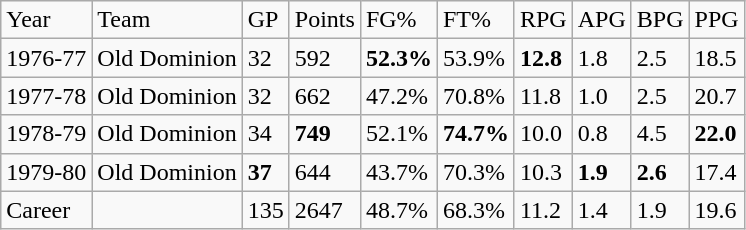<table class="wikitable">
<tr>
<td>Year</td>
<td>Team</td>
<td>GP</td>
<td>Points</td>
<td>FG%</td>
<td>FT%</td>
<td>RPG</td>
<td>APG</td>
<td>BPG</td>
<td>PPG</td>
</tr>
<tr>
<td>1976-77</td>
<td>Old Dominion</td>
<td>32</td>
<td>592</td>
<td><strong>52.3%</strong></td>
<td>53.9%</td>
<td><strong>12.8</strong></td>
<td>1.8</td>
<td>2.5</td>
<td>18.5</td>
</tr>
<tr>
<td>1977-78</td>
<td>Old Dominion</td>
<td>32</td>
<td>662</td>
<td>47.2%</td>
<td>70.8%</td>
<td>11.8</td>
<td>1.0</td>
<td>2.5</td>
<td>20.7</td>
</tr>
<tr>
<td>1978-79</td>
<td>Old Dominion</td>
<td>34</td>
<td><strong>749</strong></td>
<td>52.1%</td>
<td><strong>74.7%</strong></td>
<td>10.0</td>
<td>0.8</td>
<td>4.5</td>
<td><strong>22.0</strong></td>
</tr>
<tr>
<td>1979-80</td>
<td>Old Dominion</td>
<td><strong>37</strong></td>
<td>644</td>
<td>43.7%</td>
<td>70.3%</td>
<td>10.3</td>
<td><strong>1.9</strong></td>
<td><strong>2.6</strong></td>
<td>17.4</td>
</tr>
<tr>
<td>Career</td>
<td></td>
<td>135</td>
<td>2647</td>
<td>48.7%</td>
<td>68.3%</td>
<td>11.2</td>
<td>1.4</td>
<td>1.9</td>
<td>19.6</td>
</tr>
</table>
